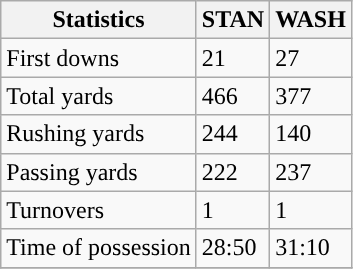<table class="wikitable" style="float: left;">
<tr>
<th>Statistics</th>
<th>STAN</th>
<th>WASH</th>
</tr>
<tr>
<td>First downs</td>
<td>21</td>
<td>27</td>
</tr>
<tr>
<td>Total yards</td>
<td>466</td>
<td>377</td>
</tr>
<tr>
<td>Rushing yards</td>
<td>244</td>
<td>140</td>
</tr>
<tr>
<td>Passing yards</td>
<td>222</td>
<td>237</td>
</tr>
<tr>
<td>Turnovers</td>
<td>1</td>
<td>1</td>
</tr>
<tr>
<td>Time of possession</td>
<td>28:50</td>
<td>31:10</td>
</tr>
<tr>
</tr>
</table>
